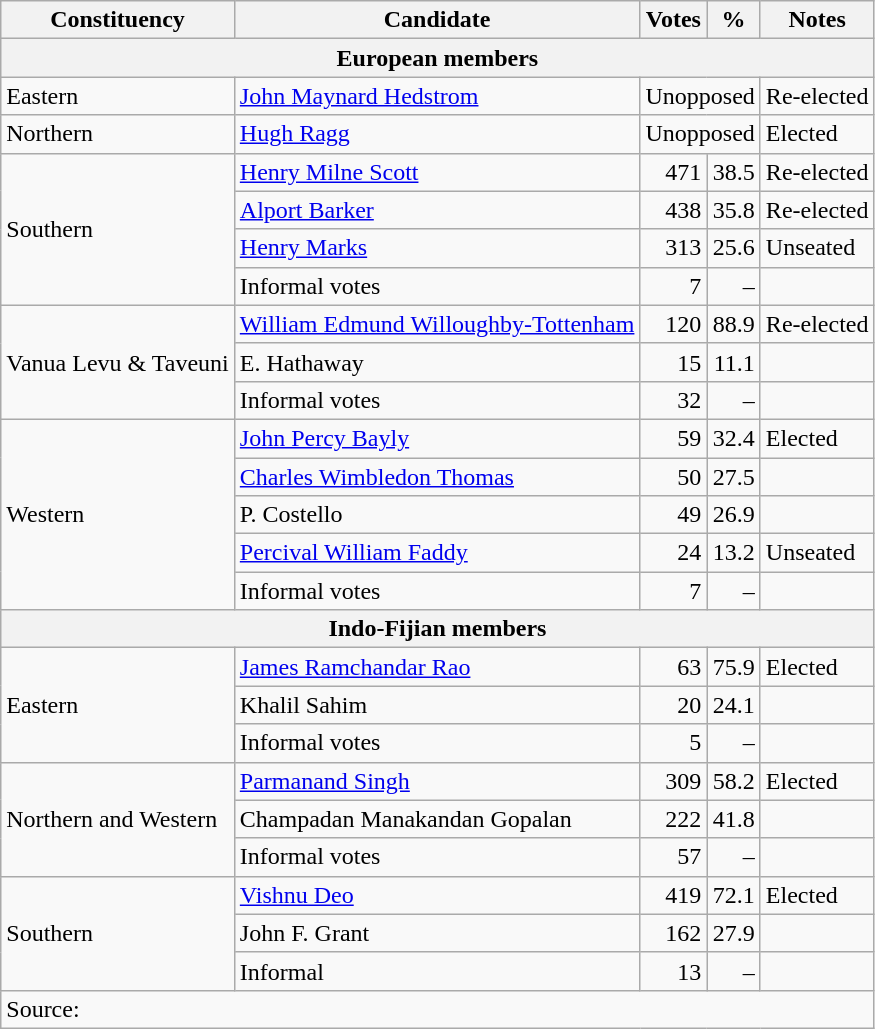<table class=wikitable style=text-align:right>
<tr>
<th>Constituency</th>
<th>Candidate</th>
<th>Votes</th>
<th>%</th>
<th>Notes</th>
</tr>
<tr>
<th colspan=5>European members</th>
</tr>
<tr>
<td align=left>Eastern</td>
<td align=left><a href='#'>John Maynard Hedstrom</a></td>
<td colspan=2 align=center>Unopposed</td>
<td align=left>Re-elected</td>
</tr>
<tr>
<td align=left>Northern</td>
<td align=left><a href='#'>Hugh Ragg</a></td>
<td colspan=2 align=center>Unopposed</td>
<td align=left>Elected</td>
</tr>
<tr>
<td align=left rowspan=4>Southern</td>
<td align=left><a href='#'>Henry Milne Scott</a></td>
<td>471</td>
<td>38.5</td>
<td align=left>Re-elected</td>
</tr>
<tr>
<td align=left><a href='#'>Alport Barker</a></td>
<td>438</td>
<td>35.8</td>
<td align=left>Re-elected</td>
</tr>
<tr>
<td align=left><a href='#'>Henry Marks</a></td>
<td>313</td>
<td>25.6</td>
<td align=left>Unseated</td>
</tr>
<tr>
<td align=left>Informal votes</td>
<td>7</td>
<td>–</td>
<td></td>
</tr>
<tr>
<td align=left rowspan=3>Vanua Levu & Taveuni</td>
<td align=left><a href='#'>William Edmund Willoughby-Tottenham</a></td>
<td>120</td>
<td>88.9</td>
<td align=left>Re-elected</td>
</tr>
<tr>
<td align=left>E. Hathaway</td>
<td>15</td>
<td>11.1</td>
<td></td>
</tr>
<tr>
<td align=left>Informal votes</td>
<td>32</td>
<td>–</td>
<td></td>
</tr>
<tr>
<td align=left rowspan=5>Western</td>
<td align=left><a href='#'>John Percy Bayly</a></td>
<td>59</td>
<td>32.4</td>
<td align=left>Elected</td>
</tr>
<tr>
<td align=left><a href='#'>Charles Wimbledon Thomas</a></td>
<td>50</td>
<td>27.5</td>
<td></td>
</tr>
<tr>
<td align=left>P. Costello</td>
<td>49</td>
<td>26.9</td>
<td></td>
</tr>
<tr>
<td align=left><a href='#'>Percival William Faddy</a></td>
<td>24</td>
<td>13.2</td>
<td align=left>Unseated</td>
</tr>
<tr>
<td align=left>Informal votes</td>
<td>7</td>
<td>–</td>
<td></td>
</tr>
<tr>
<th colspan=5>Indo-Fijian members</th>
</tr>
<tr>
<td rowspan=3 align=left>Eastern</td>
<td align=left><a href='#'>James Ramchandar Rao</a></td>
<td>63</td>
<td>75.9</td>
<td align=left>Elected</td>
</tr>
<tr>
<td align=left>Khalil Sahim</td>
<td>20</td>
<td>24.1</td>
<td></td>
</tr>
<tr>
<td align=left>Informal votes</td>
<td>5</td>
<td>–</td>
<td></td>
</tr>
<tr>
<td align=left rowspan=3>Northern and Western</td>
<td align=left><a href='#'>Parmanand Singh</a></td>
<td>309</td>
<td>58.2</td>
<td align=left>Elected</td>
</tr>
<tr>
<td align=left>Champadan Manakandan Gopalan</td>
<td>222</td>
<td>41.8</td>
<td></td>
</tr>
<tr>
<td align=left>Informal votes</td>
<td>57</td>
<td>–</td>
<td></td>
</tr>
<tr>
<td align=left rowspan=3>Southern</td>
<td align=left><a href='#'>Vishnu Deo</a></td>
<td>419</td>
<td>72.1</td>
<td align=left>Elected</td>
</tr>
<tr>
<td align=left>John F. Grant</td>
<td>162</td>
<td>27.9</td>
<td></td>
</tr>
<tr>
<td align=left>Informal</td>
<td>13</td>
<td>–</td>
<td></td>
</tr>
<tr>
<td align=left colspan=5>Source: </td>
</tr>
</table>
